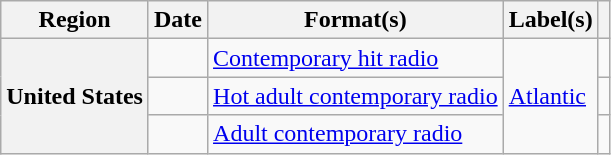<table class="wikitable plainrowheaders" style="text-align:left">
<tr>
<th scope="col">Region</th>
<th scope="col">Date</th>
<th scope="col">Format(s)</th>
<th scope="col">Label(s)</th>
<th scope="col"></th>
</tr>
<tr>
<th scope="row" rowspan="3">United States</th>
<td></td>
<td><a href='#'>Contemporary hit radio</a></td>
<td rowspan="3"><a href='#'>Atlantic</a></td>
<td></td>
</tr>
<tr>
<td></td>
<td><a href='#'>Hot adult contemporary radio</a></td>
<td></td>
</tr>
<tr>
<td></td>
<td><a href='#'>Adult contemporary radio</a></td>
<td></td>
</tr>
</table>
